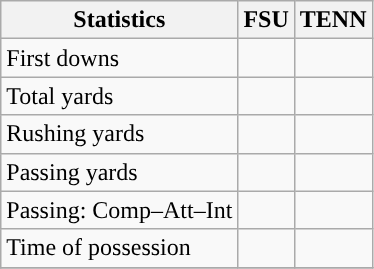<table class="wikitable" style="float: left;">
<tr>
<th>Statistics</th>
<th>FSU</th>
<th>TENN</th>
</tr>
<tr>
<td>First downs</td>
<td></td>
<td></td>
</tr>
<tr>
<td>Total yards</td>
<td></td>
<td></td>
</tr>
<tr>
<td>Rushing yards</td>
<td></td>
<td></td>
</tr>
<tr>
<td>Passing yards</td>
<td></td>
<td></td>
</tr>
<tr>
<td>Passing: Comp–Att–Int</td>
<td></td>
<td></td>
</tr>
<tr>
<td>Time of possession</td>
<td></td>
<td></td>
</tr>
<tr>
</tr>
</table>
